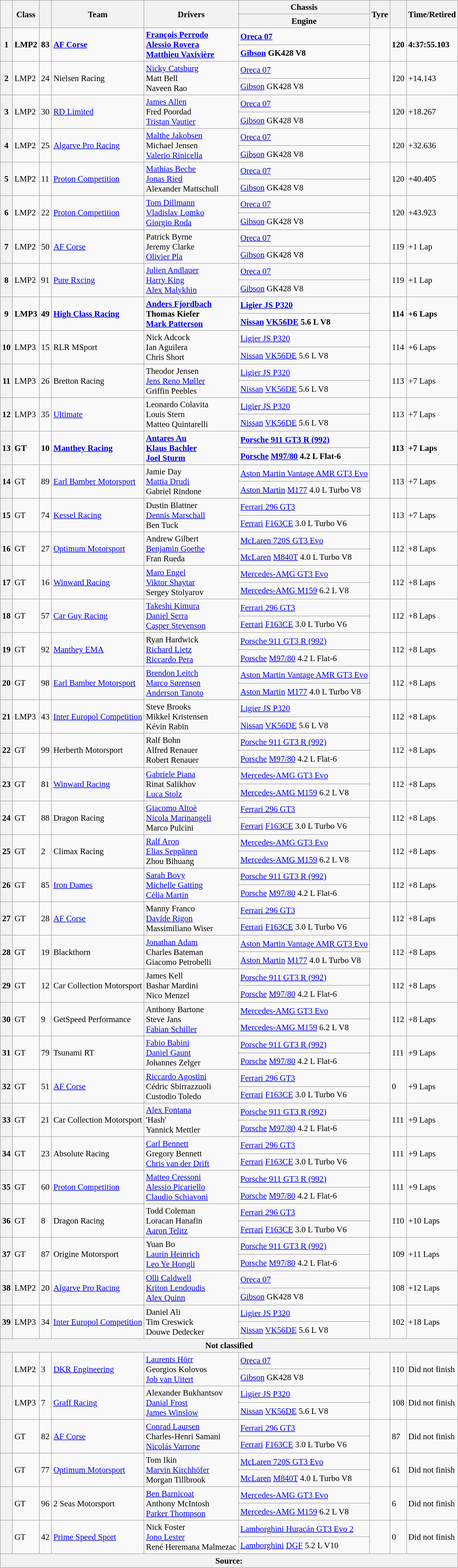<table class="wikitable" style="font-size:95%;">
<tr>
<th rowspan=2></th>
<th rowspan=2>Class</th>
<th rowspan=2></th>
<th rowspan=2>Team</th>
<th rowspan=2>Drivers</th>
<th>Chassis</th>
<th rowspan=2>Tyre</th>
<th rowspan=2></th>
<th rowspan=2>Time/Retired</th>
</tr>
<tr>
<th>Engine</th>
</tr>
<tr style="font-weight:bold;">
<th rowspan=2>1</th>
<td rowspan=2>LMP2</td>
<td rowspan=2>83</td>
<td rowspan=2> <a href='#'>AF Corse</a></td>
<td rowspan=2> <a href='#'>François Perrodo</a><br> <a href='#'>Alessio Rovera</a><br> <a href='#'>Matthieu Vaxivière</a></td>
<td><a href='#'>Oreca 07</a></td>
<td rowspan=2></td>
<td rowspan=2>120</td>
<td rowspan=2>4:37:55.103</td>
</tr>
<tr style="font-weight:bold;">
<td><a href='#'>Gibson</a> GK428 V8</td>
</tr>
<tr>
<th rowspan=2>2</th>
<td rowspan=2>LMP2</td>
<td rowspan=2>24</td>
<td rowspan=2> Nielsen Racing</td>
<td rowspan=2> <a href='#'>Nicky Catsburg</a><br> Matt Bell<br> Naveen Rao</td>
<td><a href='#'>Oreca 07</a></td>
<td rowspan=2></td>
<td rowspan=2>120</td>
<td rowspan=2>+14.143</td>
</tr>
<tr>
<td><a href='#'>Gibson</a> GK428 V8</td>
</tr>
<tr>
<th rowspan=2>3</th>
<td rowspan=2>LMP2</td>
<td rowspan=2>30</td>
<td rowspan=2> <a href='#'>RD Limited</a></td>
<td rowspan=2> <a href='#'>James Allen</a><br> Fred Poordad<br> <a href='#'>Tristan Vautier</a></td>
<td><a href='#'>Oreca 07</a></td>
<td rowspan=2></td>
<td rowspan=2>120</td>
<td rowspan=2>+18.267</td>
</tr>
<tr>
<td><a href='#'>Gibson</a> GK428 V8</td>
</tr>
<tr>
<th rowspan=2>4</th>
<td rowspan=2>LMP2</td>
<td rowspan=2>25</td>
<td rowspan=2> <a href='#'>Algarve Pro Racing</a></td>
<td rowspan=2> <a href='#'>Malthe Jakobsen</a><br> Michael Jensen<br> <a href='#'>Valerio Rinicella</a></td>
<td><a href='#'>Oreca 07</a></td>
<td rowspan=2></td>
<td rowspan=2>120</td>
<td rowspan=2>+32.636</td>
</tr>
<tr>
<td><a href='#'>Gibson</a> GK428 V8</td>
</tr>
<tr>
<th rowspan=2>5</th>
<td rowspan=2>LMP2</td>
<td rowspan=2>11</td>
<td rowspan=2> <a href='#'>Proton Competition</a></td>
<td rowspan=2> <a href='#'>Mathias Beche</a><br> <a href='#'>Jonas Ried</a><br> Alexander Mattschull</td>
<td><a href='#'>Oreca 07</a></td>
<td rowspan=2></td>
<td rowspan=2>120</td>
<td rowspan=2>+40.405</td>
</tr>
<tr>
<td><a href='#'>Gibson</a> GK428 V8</td>
</tr>
<tr>
<th rowspan=2>6</th>
<td rowspan=2>LMP2</td>
<td rowspan=2>22</td>
<td rowspan=2> <a href='#'>Proton Competition</a></td>
<td rowspan=2> <a href='#'>Tom Dillmann</a><br> <a href='#'>Vladislav Lomko</a><br> <a href='#'>Giorgio Roda</a></td>
<td><a href='#'>Oreca 07</a></td>
<td rowspan=2></td>
<td rowspan=2>120</td>
<td rowspan=2>+43.923</td>
</tr>
<tr>
<td><a href='#'>Gibson</a> GK428 V8</td>
</tr>
<tr>
<th rowspan=2>7</th>
<td rowspan=2>LMP2</td>
<td rowspan=2>50</td>
<td rowspan=2> <a href='#'>AF Corse</a></td>
<td rowspan=2> Patrick Byrne<br> Jeremy Clarke<br> <a href='#'>Olivier Pla</a></td>
<td><a href='#'>Oreca 07</a></td>
<td rowspan=2></td>
<td rowspan=2>119</td>
<td rowspan=2>+1 Lap</td>
</tr>
<tr>
<td><a href='#'>Gibson</a> GK428 V8</td>
</tr>
<tr>
<th rowspan=2>8</th>
<td rowspan=2>LMP2</td>
<td rowspan=2>91</td>
<td rowspan=2> <a href='#'>Pure Rxcing</a></td>
<td rowspan=2> <a href='#'>Julien Andlauer</a><br> <a href='#'>Harry King</a><br> <a href='#'>Alex Malykhin</a></td>
<td><a href='#'>Oreca 07</a></td>
<td rowspan=2></td>
<td rowspan=2>119</td>
<td rowspan=2>+1 Lap</td>
</tr>
<tr>
<td><a href='#'>Gibson</a> GK428 V8</td>
</tr>
<tr style="font-weight:bold;">
<th rowspan=2>9</th>
<td rowspan=2>LMP3</td>
<td rowspan=2>49</td>
<td rowspan=2> <a href='#'>High Class Racing</a></td>
<td rowspan=2> <a href='#'>Anders Fjordbach</a><br> Thomas Kiefer<br> <a href='#'>Mark Patterson</a></td>
<td><a href='#'>Ligier JS P320</a></td>
<td rowspan=2></td>
<td rowspan=2>114</td>
<td rowspan=2>+6 Laps</td>
</tr>
<tr style="font-weight:bold;">
<td><a href='#'>Nissan</a> <a href='#'>VK56DE</a> 5.6 L V8</td>
</tr>
<tr>
<th rowspan=2>10</th>
<td rowspan=2>LMP3</td>
<td rowspan=2>15</td>
<td rowspan=2> RLR MSport</td>
<td rowspan=2> Nick Adcock<br> Ian Aguilera<br> Chris Short</td>
<td><a href='#'>Ligier JS P320</a></td>
<td rowspan=2></td>
<td rowspan=2>114</td>
<td rowspan=2>+6 Laps</td>
</tr>
<tr>
<td><a href='#'>Nissan</a> <a href='#'>VK56DE</a> 5.6 L V8</td>
</tr>
<tr>
<th rowspan=2>11</th>
<td rowspan=2>LMP3</td>
<td rowspan=2>26</td>
<td rowspan=2> Bretton Racing</td>
<td rowspan=2> Theodor Jensen<br> <a href='#'>Jens Reno Møller</a><br> Griffin Peebles</td>
<td><a href='#'>Ligier JS P320</a></td>
<td rowspan=2></td>
<td rowspan=2>113</td>
<td rowspan=2>+7 Laps</td>
</tr>
<tr>
<td><a href='#'>Nissan</a> <a href='#'>VK56DE</a> 5.6 L V8</td>
</tr>
<tr>
<th rowspan=2>12</th>
<td rowspan=2>LMP3</td>
<td rowspan=2>35</td>
<td rowspan=2> <a href='#'>Ultimate</a></td>
<td rowspan=2> Leonardo Colavita<br> Louis Stern<br> Matteo Quintarelli</td>
<td><a href='#'>Ligier JS P320</a></td>
<td rowspan=2></td>
<td rowspan=2>113</td>
<td rowspan=2>+7 Laps</td>
</tr>
<tr>
<td><a href='#'>Nissan</a> <a href='#'>VK56DE</a> 5.6 L V8</td>
</tr>
<tr style="font-weight:bold;">
<th rowspan=2>13</th>
<td rowspan=2>GT</td>
<td rowspan=2>10</td>
<td rowspan=2> <a href='#'>Manthey Racing</a></td>
<td rowspan=2> <a href='#'>Antares Au</a><br> <a href='#'>Klaus Bachler</a><br> <a href='#'>Joel Sturm</a></td>
<td><a href='#'>Porsche 911 GT3 R (992)</a></td>
<td rowspan=2></td>
<td rowspan=2>113</td>
<td rowspan=2>+7 Laps</td>
</tr>
<tr style="font-weight:bold;">
<td><a href='#'>Porsche</a> <a href='#'>M97/80</a> 4.2 L Flat-6</td>
</tr>
<tr>
<th rowspan=2>14</th>
<td rowspan=2>GT</td>
<td rowspan=2>89</td>
<td rowspan=2> <a href='#'>Earl Bamber Motorsport</a></td>
<td rowspan=2> Jamie Day<br> <a href='#'>Mattia Drudi</a><br> Gabriel Rindone</td>
<td><a href='#'>Aston Martin Vantage AMR GT3 Evo</a></td>
<td rowspan=2></td>
<td rowspan=2>113</td>
<td rowspan=2>+7 Laps</td>
</tr>
<tr>
<td><a href='#'>Aston Martin</a> <a href='#'>M177</a> 4.0 L Turbo V8</td>
</tr>
<tr>
<th rowspan=2>15</th>
<td rowspan=2>GT</td>
<td rowspan=2>74</td>
<td rowspan=2> <a href='#'>Kessel Racing</a></td>
<td rowspan=2> Dustin Blattner<br> <a href='#'>Dennis Marschall</a><br> Ben Tuck</td>
<td><a href='#'>Ferrari 296 GT3</a></td>
<td rowspan=2></td>
<td rowspan=2>113</td>
<td rowspan=2>+7 Laps</td>
</tr>
<tr>
<td><a href='#'>Ferrari</a> <a href='#'>F163CE</a> 3.0 L Turbo V6</td>
</tr>
<tr>
<th rowspan=2>16</th>
<td rowspan=2>GT</td>
<td rowspan=2>27</td>
<td rowspan=2> <a href='#'>Optimum Motorsport</a></td>
<td rowspan=2> Andrew Gilbert<br> <a href='#'>Benjamin Goethe</a><br> Fran Rueda</td>
<td><a href='#'>McLaren 720S GT3 Evo</a></td>
<td rowspan=2></td>
<td rowspan=2>112</td>
<td rowspan=2>+8 Laps</td>
</tr>
<tr>
<td><a href='#'>McLaren</a> <a href='#'>M840T</a> 4.0 L Turbo V8</td>
</tr>
<tr>
<th rowspan=2>17</th>
<td rowspan=2>GT</td>
<td rowspan=2>16</td>
<td rowspan=2> <a href='#'>Winward Racing</a></td>
<td rowspan=2> <a href='#'>Maro Engel</a><br> <a href='#'>Viktor Shaytar</a><br> Sergey Stolyarov</td>
<td><a href='#'>Mercedes-AMG GT3 Evo</a></td>
<td rowspan=2></td>
<td rowspan=2>112</td>
<td rowspan=2>+8 Laps</td>
</tr>
<tr>
<td><a href='#'>Mercedes-AMG M159</a> 6.2 L V8</td>
</tr>
<tr>
<th rowspan=2>18</th>
<td rowspan=2>GT</td>
<td rowspan=2>57</td>
<td rowspan=2> <a href='#'>Car Guy Racing</a></td>
<td rowspan=2> <a href='#'>Takeshi Kimura</a><br> <a href='#'>Daniel Serra</a><br> <a href='#'>Casper Stevenson</a></td>
<td><a href='#'>Ferrari 296 GT3</a></td>
<td rowspan=2></td>
<td rowspan=2>112</td>
<td rowspan=2>+8 Laps</td>
</tr>
<tr>
<td><a href='#'>Ferrari</a> <a href='#'>F163CE</a> 3.0 L Turbo V6</td>
</tr>
<tr>
<th rowspan=2>19</th>
<td rowspan=2>GT</td>
<td rowspan=2>92</td>
<td rowspan=2> <a href='#'>Manthey EMA</a></td>
<td rowspan=2> Ryan Hardwick<br> <a href='#'>Richard Lietz</a><br> <a href='#'>Riccardo Pera</a></td>
<td><a href='#'>Porsche 911 GT3 R (992)</a></td>
<td rowspan=2></td>
<td rowspan=2>112</td>
<td rowspan=2>+8 Laps</td>
</tr>
<tr>
<td><a href='#'>Porsche</a> <a href='#'>M97/80</a> 4.2 L Flat-6</td>
</tr>
<tr>
<th rowspan=2>20</th>
<td rowspan=2>GT</td>
<td rowspan=2>98</td>
<td rowspan=2> <a href='#'>Earl Bamber Motorsport</a></td>
<td rowspan=2> <a href='#'>Brendon Leitch</a><br> <a href='#'>Marco Sørensen</a><br> <a href='#'>Anderson Tanoto</a></td>
<td><a href='#'>Aston Martin Vantage AMR GT3 Evo</a></td>
<td rowspan=2></td>
<td rowspan=2>112</td>
<td rowspan=2>+8 Laps</td>
</tr>
<tr>
<td><a href='#'>Aston Martin</a> <a href='#'>M177</a> 4.0 L Turbo V8</td>
</tr>
<tr>
<th rowspan=2>21</th>
<td rowspan=2>LMP3</td>
<td rowspan=2>43</td>
<td rowspan=2> <a href='#'>Inter Europol Competition</a></td>
<td rowspan=2> Steve Brooks<br> Mikkel Kristensen<br> Kévin Rabin</td>
<td><a href='#'>Ligier JS P320</a></td>
<td rowspan=2></td>
<td rowspan=2>112</td>
<td rowspan=2>+8 Laps</td>
</tr>
<tr>
<td><a href='#'>Nissan</a> <a href='#'>VK56DE</a> 5.6 L V8</td>
</tr>
<tr>
<th rowspan=2>22</th>
<td rowspan=2>GT</td>
<td rowspan=2>99</td>
<td rowspan=2> Herberth Motorsport</td>
<td rowspan=2> Ralf Bohn<br> Alfred Renauer<br> Robert Renauer</td>
<td><a href='#'>Porsche 911 GT3 R (992)</a></td>
<td rowspan=2></td>
<td rowspan=2>112</td>
<td rowspan=2>+8 Laps</td>
</tr>
<tr>
<td><a href='#'>Porsche</a> <a href='#'>M97/80</a> 4.2 L Flat-6</td>
</tr>
<tr>
<th rowspan=2>23</th>
<td rowspan=2>GT</td>
<td rowspan=2>81</td>
<td rowspan=2> <a href='#'>Winward Racing</a></td>
<td rowspan=2> <a href='#'>Gabriele Piana</a><br> Rinat Salikhov<br> <a href='#'>Luca Stolz</a></td>
<td><a href='#'>Mercedes-AMG GT3 Evo</a></td>
<td rowspan=2></td>
<td rowspan=2>112</td>
<td rowspan=2>+8 Laps</td>
</tr>
<tr>
<td><a href='#'>Mercedes-AMG M159</a> 6.2 L V8</td>
</tr>
<tr>
<th rowspan=2>24</th>
<td rowspan=2>GT</td>
<td rowspan=2>88</td>
<td rowspan=2> Dragon Racing</td>
<td rowspan=2> <a href='#'>Giacomo Altoè</a><br> <a href='#'>Nicola Marinangeli</a><br> Marco Pulcini</td>
<td><a href='#'>Ferrari 296 GT3</a></td>
<td rowspan=2></td>
<td rowspan=2>112</td>
<td rowspan=2>+8 Laps</td>
</tr>
<tr>
<td><a href='#'>Ferrari</a> <a href='#'>F163CE</a> 3.0 L Turbo V6</td>
</tr>
<tr>
<th rowspan=2>25</th>
<td rowspan=2>GT</td>
<td rowspan=2>2</td>
<td rowspan=2> Climax Racing</td>
<td rowspan=2> <a href='#'>Ralf Aron</a><br> <a href='#'>Elias Seppänen</a><br> Zhou Bihuang</td>
<td><a href='#'>Mercedes-AMG GT3 Evo</a></td>
<td rowspan=2></td>
<td rowspan=2>112</td>
<td rowspan=2>+8 Laps</td>
</tr>
<tr>
<td><a href='#'>Mercedes-AMG M159</a> 6.2 L V8</td>
</tr>
<tr>
<th rowspan=2>26</th>
<td rowspan=2>GT</td>
<td rowspan=2>85</td>
<td rowspan=2> <a href='#'>Iron Dames</a></td>
<td rowspan=2> <a href='#'>Sarah Bovy</a><br> <a href='#'>Michelle Gatting</a><br> <a href='#'>Célia Martin</a></td>
<td><a href='#'>Porsche 911 GT3 R (992)</a></td>
<td rowspan=2></td>
<td rowspan=2>112</td>
<td rowspan=2>+8 Laps</td>
</tr>
<tr>
<td><a href='#'>Porsche</a> <a href='#'>M97/80</a> 4.2 L Flat-6</td>
</tr>
<tr>
<th rowspan=2>27</th>
<td rowspan=2>GT</td>
<td rowspan=2>28</td>
<td rowspan=2> <a href='#'>AF Corse</a></td>
<td rowspan=2> Manny Franco<br> <a href='#'>Davide Rigon</a><br> Massimiliano Wiser</td>
<td><a href='#'>Ferrari 296 GT3</a></td>
<td rowspan=2></td>
<td rowspan=2>112</td>
<td rowspan=2>+8 Laps</td>
</tr>
<tr>
<td><a href='#'>Ferrari</a> <a href='#'>F163CE</a> 3.0 L Turbo V6</td>
</tr>
<tr>
<th rowspan=2>28</th>
<td rowspan=2>GT</td>
<td rowspan=2>19</td>
<td rowspan=2> Blackthorn</td>
<td rowspan=2> <a href='#'>Jonathan Adam</a><br> Charles Bateman<br> Giacomo Petrobelli</td>
<td><a href='#'>Aston Martin Vantage AMR GT3 Evo</a></td>
<td rowspan=2></td>
<td rowspan=2>112</td>
<td rowspan=2>+8 Laps</td>
</tr>
<tr>
<td><a href='#'>Aston Martin</a> <a href='#'>M177</a> 4.0 L Turbo V8</td>
</tr>
<tr>
<th rowspan=2>29</th>
<td rowspan=2>GT</td>
<td rowspan=2>12</td>
<td rowspan=2> Car Collection Motorsport</td>
<td rowspan=2> James Kell<br> Bashar Mardini<br> Nico Menzel</td>
<td><a href='#'>Porsche 911 GT3 R (992)</a></td>
<td rowspan=2></td>
<td rowspan=2>112</td>
<td rowspan=2>+8 Laps</td>
</tr>
<tr>
<td><a href='#'>Porsche</a> <a href='#'>M97/80</a> 4.2 L Flat-6</td>
</tr>
<tr>
<th rowspan=2>30</th>
<td rowspan=2>GT</td>
<td rowspan=2>9</td>
<td rowspan=2> GetSpeed Performance</td>
<td rowspan=2> Anthony Bartone<br> Steve Jans<br> <a href='#'>Fabian Schiller</a></td>
<td><a href='#'>Mercedes-AMG GT3 Evo</a></td>
<td rowspan=2></td>
<td rowspan=2>112</td>
<td rowspan=2>+8 Laps</td>
</tr>
<tr>
<td><a href='#'>Mercedes-AMG M159</a> 6.2 L V8</td>
</tr>
<tr>
<th rowspan=2>31</th>
<td rowspan=2>GT</td>
<td rowspan=2>79</td>
<td rowspan=2> Tsunami RT</td>
<td rowspan=2> <a href='#'>Fabio Babini</a><br> <a href='#'>Daniel Gaunt</a><br> Johannes Zelger</td>
<td><a href='#'>Porsche 911 GT3 R (992)</a></td>
<td rowspan=2></td>
<td rowspan=2>111</td>
<td rowspan=2>+9 Laps</td>
</tr>
<tr>
<td><a href='#'>Porsche</a> <a href='#'>M97/80</a> 4.2 L Flat-6</td>
</tr>
<tr>
<th rowspan=2>32</th>
<td rowspan=2>GT</td>
<td rowspan=2>51</td>
<td rowspan=2> <a href='#'>AF Corse</a></td>
<td rowspan=2> <a href='#'>Riccardo Agostini</a><br> Cédric Sbirrazzuoli<br> Custodio Toledo</td>
<td><a href='#'>Ferrari 296 GT3</a></td>
<td rowspan=2></td>
<td rowspan=2>0</td>
<td rowspan=2>+9 Laps</td>
</tr>
<tr>
<td><a href='#'>Ferrari</a> <a href='#'>F163CE</a> 3.0 L Turbo V6</td>
</tr>
<tr>
<th rowspan=2>33</th>
<td rowspan=2>GT</td>
<td rowspan=2>21</td>
<td rowspan=2> Car Collection Motorsport</td>
<td rowspan=2> <a href='#'>Alex Fontana</a><br> 'Hash'<br> Yannick Mettler</td>
<td><a href='#'>Porsche 911 GT3 R (992)</a></td>
<td rowspan=2></td>
<td rowspan=2>111</td>
<td rowspan=2>+9 Laps</td>
</tr>
<tr>
<td><a href='#'>Porsche</a> <a href='#'>M97/80</a> 4.2 L Flat-6</td>
</tr>
<tr>
<th rowspan=2>34</th>
<td rowspan=2>GT</td>
<td rowspan=2>23</td>
<td rowspan=2> Absolute Racing</td>
<td rowspan=2> <a href='#'>Carl Bennett</a><br> Gregory Bennett<br> <a href='#'>Chris van der Drift</a></td>
<td><a href='#'>Ferrari 296 GT3</a></td>
<td rowspan=2></td>
<td rowspan=2>111</td>
<td rowspan=2>+9 Laps</td>
</tr>
<tr>
<td><a href='#'>Ferrari</a> <a href='#'>F163CE</a> 3.0 L Turbo V6</td>
</tr>
<tr>
<th rowspan=2>35</th>
<td rowspan=2>GT</td>
<td rowspan=2>60</td>
<td rowspan=2> <a href='#'>Proton Competition</a></td>
<td rowspan=2> <a href='#'>Matteo Cressoni</a><br> <a href='#'>Alessio Picariello</a><br> <a href='#'>Claudio Schiavoni</a></td>
<td><a href='#'>Porsche 911 GT3 R (992)</a></td>
<td rowspan=2></td>
<td rowspan=2>111</td>
<td rowspan=2>+9 Laps</td>
</tr>
<tr>
<td><a href='#'>Porsche</a> <a href='#'>M97/80</a> 4.2 L Flat-6</td>
</tr>
<tr>
<th rowspan=2>36</th>
<td rowspan=2>GT</td>
<td rowspan=2>8</td>
<td rowspan=2> Dragon Racing</td>
<td rowspan=2> Todd Coleman<br> Loracan Hanafin<br> <a href='#'>Aaron Telitz</a></td>
<td><a href='#'>Ferrari 296 GT3</a></td>
<td rowspan=2></td>
<td rowspan=2>110</td>
<td rowspan=2>+10 Laps</td>
</tr>
<tr>
<td><a href='#'>Ferrari</a> <a href='#'>F163CE</a> 3.0 L Turbo V6</td>
</tr>
<tr>
<th rowspan=2>37</th>
<td rowspan=2>GT</td>
<td rowspan=2>87</td>
<td rowspan=2> Origine Motorsport</td>
<td rowspan=2> Yuan Bo<br> <a href='#'>Laurin Heinrich</a><br> <a href='#'>Leo Ye Hongli</a></td>
<td><a href='#'>Porsche 911 GT3 R (992)</a></td>
<td rowspan=2></td>
<td rowspan=2>109</td>
<td rowspan=2>+11 Laps</td>
</tr>
<tr>
<td><a href='#'>Porsche</a> <a href='#'>M97/80</a> 4.2 L Flat-6</td>
</tr>
<tr>
<th rowspan=2>38</th>
<td rowspan=2>LMP2</td>
<td rowspan=2>20</td>
<td rowspan=2> <a href='#'>Algarve Pro Racing</a></td>
<td rowspan=2> <a href='#'>Olli Caldwell</a><br> <a href='#'>Kriton Lendoudis</a><br> <a href='#'>Alex Quinn</a></td>
<td><a href='#'>Oreca 07</a></td>
<td rowspan=2></td>
<td rowspan=2>108</td>
<td rowspan=2>+12 Laps</td>
</tr>
<tr>
<td><a href='#'>Gibson</a> GK428 V8</td>
</tr>
<tr>
<th rowspan=2>39</th>
<td rowspan=2>LMP3</td>
<td rowspan=2>34</td>
<td rowspan=2> <a href='#'>Inter Europol Competition</a></td>
<td rowspan=2> Daniel Ali<br> Tim Creswick<br> Douwe Dedecker</td>
<td><a href='#'>Ligier JS P320</a></td>
<td rowspan=2></td>
<td rowspan=2>102</td>
<td rowspan=2>+18 Laps</td>
</tr>
<tr>
<td><a href='#'>Nissan</a> <a href='#'>VK56DE</a> 5.6 L V8</td>
</tr>
<tr>
<th colspan=9>Not classified</th>
</tr>
<tr>
<th rowspan=2></th>
<td rowspan=2>LMP2</td>
<td rowspan=2>3</td>
<td rowspan=2> <a href='#'>DKR Engineering</a></td>
<td rowspan=2> <a href='#'>Laurents Hörr</a><br> Georgios Kolovos<br> <a href='#'>Job van Uitert</a></td>
<td><a href='#'>Oreca 07</a></td>
<td rowspan=2></td>
<td rowspan=2>110</td>
<td rowspan=2>Did not finish</td>
</tr>
<tr>
<td><a href='#'>Gibson</a> GK428 V8</td>
</tr>
<tr>
<th rowspan=2></th>
<td rowspan=2>LMP3</td>
<td rowspan=2>7</td>
<td rowspan=2> <a href='#'>Graff Racing</a></td>
<td rowspan=2> Alexander Bukhantsov<br> <a href='#'>Danial Frost</a><br> <a href='#'>James Winslow</a></td>
<td><a href='#'>Ligier JS P320</a></td>
<td rowspan=2></td>
<td rowspan=2>108</td>
<td rowspan=2>Did not finish</td>
</tr>
<tr>
<td><a href='#'>Nissan</a> <a href='#'>VK56DE</a> 5.6 L V8</td>
</tr>
<tr>
<th rowspan=2></th>
<td rowspan=2>GT</td>
<td rowspan=2>82</td>
<td rowspan=2> <a href='#'>AF Corse</a></td>
<td rowspan=2> <a href='#'>Conrad Laursen</a><br> Charles-Henri Samani<br> <a href='#'>Nicolás Varrone</a></td>
<td><a href='#'>Ferrari 296 GT3</a></td>
<td rowspan=2></td>
<td rowspan=2>87</td>
<td rowspan=2>Did not finish</td>
</tr>
<tr>
<td><a href='#'>Ferrari</a> <a href='#'>F163CE</a> 3.0 L Turbo V6</td>
</tr>
<tr>
<th rowspan=2></th>
<td rowspan=2>GT</td>
<td rowspan=2>77</td>
<td rowspan=2> <a href='#'>Optimum Motorsport</a></td>
<td rowspan=2> Tom Ikin<br> <a href='#'>Marvin Kirchhöfer</a><br> Morgan Tillbrook</td>
<td><a href='#'>McLaren 720S GT3 Evo</a></td>
<td rowspan=2></td>
<td rowspan=2>61</td>
<td rowspan=2>Did not finish</td>
</tr>
<tr>
<td><a href='#'>McLaren</a> <a href='#'>M840T</a> 4.0 L Turbo V8</td>
</tr>
<tr>
<th rowspan=2></th>
<td rowspan=2>GT</td>
<td rowspan=2>96</td>
<td rowspan=2> 2 Seas Motorsport</td>
<td rowspan=2> <a href='#'>Ben Barnicoat</a><br> Anthony McIntosh<br> <a href='#'>Parker Thompson</a></td>
<td><a href='#'>Mercedes-AMG GT3 Evo</a></td>
<td rowspan=2></td>
<td rowspan=2>6</td>
<td rowspan=2>Did not finish</td>
</tr>
<tr>
<td><a href='#'>Mercedes-AMG M159</a> 6.2 L V8</td>
</tr>
<tr>
<th rowspan=2></th>
<td rowspan=2>GT</td>
<td rowspan=2>42</td>
<td rowspan=2> <a href='#'>Prime Speed Sport</a></td>
<td rowspan=2> Nick Foster<br> <a href='#'>Jono Lester</a><br> René Heremana Malmezac</td>
<td><a href='#'>Lamborghini Huracán GT3 Evo 2</a></td>
<td rowspan=2></td>
<td rowspan=2>0</td>
<td rowspan=2>Did not finish</td>
</tr>
<tr>
<td><a href='#'>Lamborghini</a> <a href='#'>DGF</a> 5.2 L V10</td>
</tr>
<tr>
<th colspan="9">Source:</th>
</tr>
</table>
